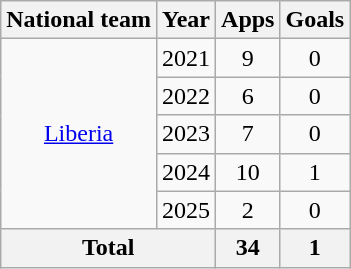<table class="wikitable" style="text-align:center">
<tr>
<th>National team</th>
<th>Year</th>
<th>Apps</th>
<th>Goals</th>
</tr>
<tr>
<td rowspan="5"><a href='#'>Liberia</a></td>
<td>2021</td>
<td>9</td>
<td>0</td>
</tr>
<tr>
<td>2022</td>
<td>6</td>
<td>0</td>
</tr>
<tr>
<td>2023</td>
<td>7</td>
<td>0</td>
</tr>
<tr>
<td>2024</td>
<td>10</td>
<td>1</td>
</tr>
<tr>
<td>2025</td>
<td>2</td>
<td>0</td>
</tr>
<tr>
<th colspan="2">Total</th>
<th>34</th>
<th>1</th>
</tr>
</table>
